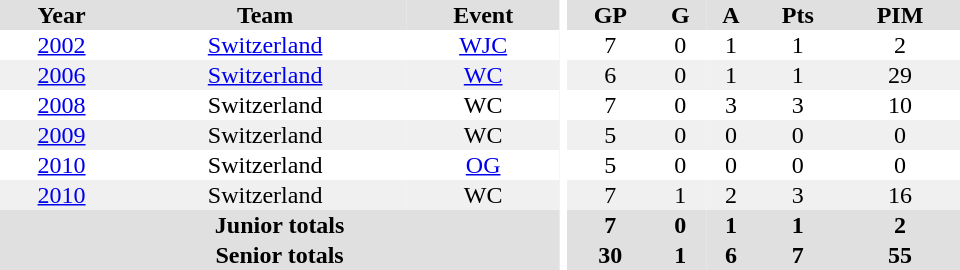<table border="0" cellpadding="1" cellspacing="0" ID="Table3" style="text-align:center; width:40em">
<tr ALIGN="center" bgcolor="#e0e0e0">
<th>Year</th>
<th>Team</th>
<th>Event</th>
<th rowspan="99" bgcolor="#ffffff"></th>
<th>GP</th>
<th>G</th>
<th>A</th>
<th>Pts</th>
<th>PIM</th>
</tr>
<tr>
<td><a href='#'>2002</a></td>
<td><a href='#'>Switzerland</a></td>
<td><a href='#'>WJC</a></td>
<td>7</td>
<td>0</td>
<td>1</td>
<td>1</td>
<td>2</td>
</tr>
<tr bgcolor="#f0f0f0">
<td><a href='#'>2006</a></td>
<td><a href='#'>Switzerland</a></td>
<td><a href='#'>WC</a></td>
<td>6</td>
<td>0</td>
<td>1</td>
<td>1</td>
<td>29</td>
</tr>
<tr>
<td><a href='#'>2008</a></td>
<td>Switzerland</td>
<td>WC</td>
<td>7</td>
<td>0</td>
<td>3</td>
<td>3</td>
<td>10</td>
</tr>
<tr bgcolor="#f0f0f0">
<td><a href='#'>2009</a></td>
<td>Switzerland</td>
<td>WC</td>
<td>5</td>
<td>0</td>
<td>0</td>
<td>0</td>
<td>0</td>
</tr>
<tr>
<td><a href='#'>2010</a></td>
<td>Switzerland</td>
<td><a href='#'>OG</a></td>
<td>5</td>
<td>0</td>
<td>0</td>
<td>0</td>
<td>0</td>
</tr>
<tr bgcolor="#f0f0f0">
<td><a href='#'>2010</a></td>
<td>Switzerland</td>
<td>WC</td>
<td>7</td>
<td>1</td>
<td>2</td>
<td>3</td>
<td>16</td>
</tr>
<tr style="background: #e0e0e0;">
<th colspan="3">Junior totals</th>
<th>7</th>
<th>0</th>
<th>1</th>
<th>1</th>
<th>2</th>
</tr>
<tr style="background: #e0e0e0;">
<th colspan="3">Senior totals</th>
<th>30</th>
<th>1</th>
<th>6</th>
<th>7</th>
<th>55</th>
</tr>
</table>
